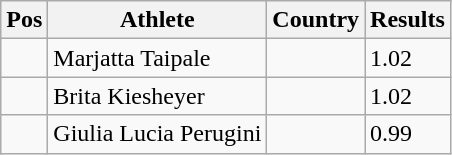<table class="wikitable">
<tr>
<th>Pos</th>
<th>Athlete</th>
<th>Country</th>
<th>Results</th>
</tr>
<tr>
<td align="center"></td>
<td>Marjatta Taipale</td>
<td></td>
<td>1.02</td>
</tr>
<tr>
<td align="center"></td>
<td>Brita Kiesheyer</td>
<td></td>
<td>1.02</td>
</tr>
<tr>
<td align="center"></td>
<td>Giulia Lucia Perugini</td>
<td></td>
<td>0.99</td>
</tr>
</table>
